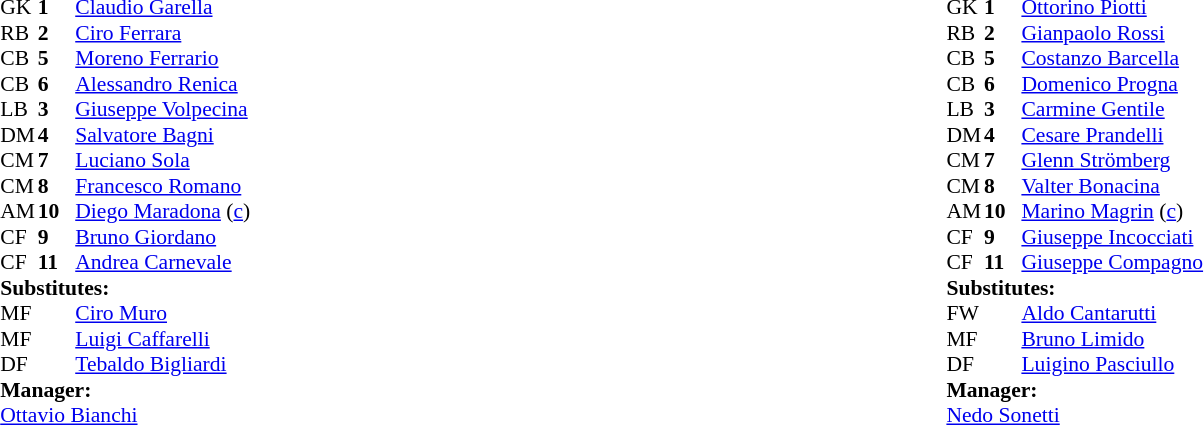<table width="100%">
<tr>
<td valign="top" width="50%"><br><table style="font-size: 90%" cellspacing="0" cellpadding="0" align=center>
<tr>
<th width="25"></th>
<th width="25"></th>
</tr>
<tr>
<td>GK</td>
<td><strong>1</strong></td>
<td> <a href='#'>Claudio Garella</a></td>
</tr>
<tr>
<td>RB</td>
<td><strong>2</strong></td>
<td> <a href='#'>Ciro Ferrara</a></td>
</tr>
<tr>
<td>CB</td>
<td><strong>5</strong></td>
<td> <a href='#'>Moreno Ferrario</a></td>
</tr>
<tr>
<td>CB</td>
<td><strong>6</strong></td>
<td> <a href='#'>Alessandro Renica</a></td>
</tr>
<tr>
<td>LB</td>
<td><strong>3</strong></td>
<td> <a href='#'>Giuseppe Volpecina</a></td>
<td></td>
<td></td>
</tr>
<tr>
<td>DM</td>
<td><strong>4</strong></td>
<td> <a href='#'>Salvatore Bagni</a></td>
</tr>
<tr>
<td>CM</td>
<td><strong>7</strong></td>
<td> <a href='#'>Luciano Sola</a></td>
<td></td>
<td></td>
</tr>
<tr>
<td>CM</td>
<td><strong>8</strong></td>
<td> <a href='#'>Francesco Romano</a></td>
</tr>
<tr>
<td>AM</td>
<td><strong>10</strong></td>
<td> <a href='#'>Diego Maradona</a> (<a href='#'>c</a>)</td>
</tr>
<tr>
<td>CF</td>
<td><strong>9</strong></td>
<td> <a href='#'>Bruno Giordano</a></td>
</tr>
<tr>
<td>CF</td>
<td><strong>11</strong></td>
<td> <a href='#'>Andrea Carnevale</a></td>
<td></td>
<td></td>
</tr>
<tr>
<td colspan=4><strong>Substitutes:</strong></td>
</tr>
<tr>
<td>MF</td>
<td></td>
<td> <a href='#'>Ciro Muro</a></td>
<td></td>
<td></td>
</tr>
<tr>
<td>MF</td>
<td></td>
<td> <a href='#'>Luigi Caffarelli</a></td>
<td></td>
<td></td>
</tr>
<tr>
<td>DF</td>
<td></td>
<td> <a href='#'>Tebaldo Bigliardi</a></td>
<td></td>
<td></td>
</tr>
<tr>
<td colspan=4><strong>Manager:</strong></td>
</tr>
<tr>
<td colspan="4"> <a href='#'>Ottavio Bianchi</a></td>
</tr>
</table>
</td>
<td valign="top"></td>
<td valign="top" width="50%"><br><table style="font-size: 90%" cellspacing="0" cellpadding="0" align=center>
<tr>
<th width=25></th>
<th width=25></th>
</tr>
<tr>
<td>GK</td>
<td><strong>1</strong></td>
<td> <a href='#'>Ottorino Piotti</a></td>
</tr>
<tr>
<td>RB</td>
<td><strong>2</strong></td>
<td> <a href='#'>Gianpaolo Rossi</a></td>
<td></td>
<td></td>
</tr>
<tr>
<td>CB</td>
<td><strong>5</strong></td>
<td> <a href='#'>Costanzo Barcella</a></td>
</tr>
<tr>
<td>CB</td>
<td><strong>6</strong></td>
<td> <a href='#'>Domenico Progna</a></td>
</tr>
<tr>
<td>LB</td>
<td><strong>3</strong></td>
<td> <a href='#'>Carmine Gentile</a></td>
</tr>
<tr>
<td>DM</td>
<td><strong>4</strong></td>
<td> <a href='#'>Cesare Prandelli</a></td>
</tr>
<tr>
<td>CM</td>
<td><strong>7</strong></td>
<td> <a href='#'>Glenn Strömberg</a></td>
</tr>
<tr>
<td>CM</td>
<td><strong>8</strong></td>
<td> <a href='#'>Valter Bonacina</a></td>
</tr>
<tr>
<td>AM</td>
<td><strong>10</strong></td>
<td> <a href='#'>Marino Magrin</a> (<a href='#'>c</a>)</td>
</tr>
<tr>
<td>CF</td>
<td><strong>9</strong></td>
<td> <a href='#'>Giuseppe Incocciati</a></td>
<td></td>
<td></td>
</tr>
<tr>
<td>CF</td>
<td><strong>11</strong></td>
<td> <a href='#'>Giuseppe Compagno</a></td>
<td></td>
<td></td>
</tr>
<tr>
<td colspan=4><strong>Substitutes:</strong></td>
</tr>
<tr>
<td>FW</td>
<td></td>
<td> <a href='#'>Aldo Cantarutti</a></td>
<td></td>
<td></td>
</tr>
<tr>
<td>MF</td>
<td></td>
<td> <a href='#'>Bruno Limido</a></td>
<td></td>
<td></td>
</tr>
<tr>
<td>DF</td>
<td></td>
<td> <a href='#'>Luigino Pasciullo</a></td>
<td></td>
<td></td>
</tr>
<tr>
<td colspan=4><strong>Manager:</strong></td>
</tr>
<tr>
<td colspan="4"> <a href='#'>Nedo Sonetti</a></td>
</tr>
</table>
</td>
</tr>
</table>
